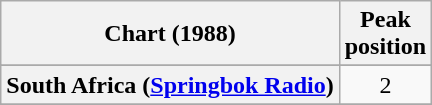<table class="wikitable sortable plainrowheaders" style="text-align:center">
<tr>
<th>Chart (1988)</th>
<th>Peak<br>position</th>
</tr>
<tr>
</tr>
<tr>
</tr>
<tr>
</tr>
<tr>
<th scope="row">South Africa (<a href='#'>Springbok Radio</a>)</th>
<td>2</td>
</tr>
<tr>
</tr>
</table>
